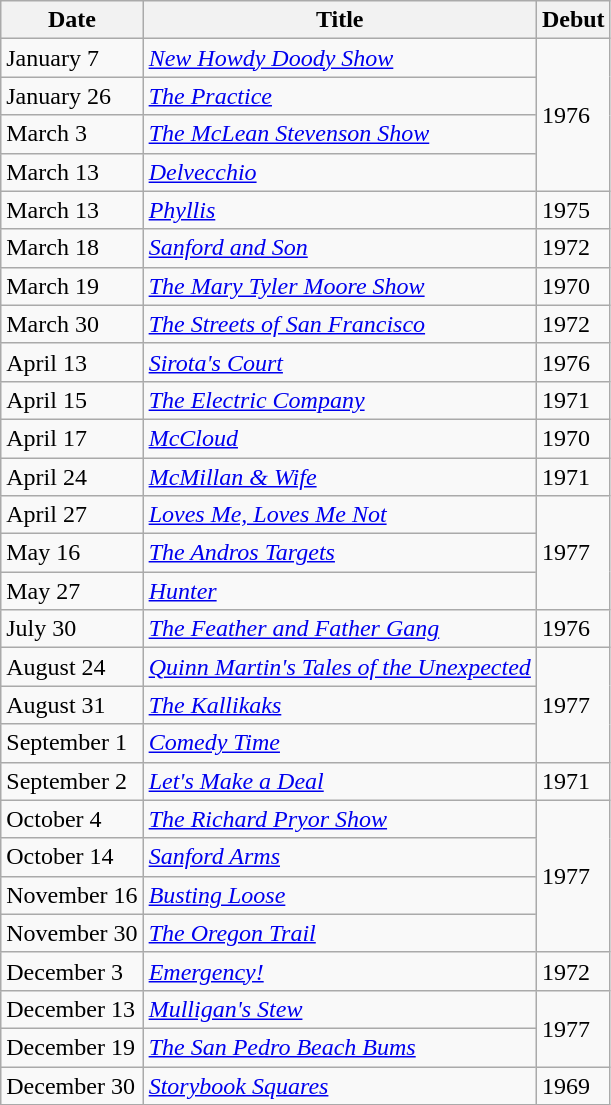<table class="wikitable sortable">
<tr>
<th>Date</th>
<th>Title</th>
<th>Debut</th>
</tr>
<tr>
<td>January 7</td>
<td><em><a href='#'>New Howdy Doody Show</a></em></td>
<td rowspan="4">1976</td>
</tr>
<tr>
<td>January 26</td>
<td><em><a href='#'>The Practice</a></em></td>
</tr>
<tr>
<td>March 3</td>
<td><em><a href='#'>The McLean Stevenson Show</a></em></td>
</tr>
<tr>
<td>March 13</td>
<td><em><a href='#'>Delvecchio</a></em></td>
</tr>
<tr>
<td>March 13</td>
<td><em><a href='#'>Phyllis</a></em></td>
<td>1975</td>
</tr>
<tr>
<td>March 18</td>
<td><em><a href='#'>Sanford and Son</a></em></td>
<td>1972</td>
</tr>
<tr>
<td>March 19</td>
<td><em><a href='#'>The Mary Tyler Moore Show</a></em></td>
<td>1970</td>
</tr>
<tr>
<td>March 30</td>
<td><em><a href='#'>The Streets of San Francisco</a></em></td>
<td>1972</td>
</tr>
<tr>
<td>April 13</td>
<td><em><a href='#'>Sirota's Court</a></em></td>
<td>1976</td>
</tr>
<tr>
<td>April 15</td>
<td><em><a href='#'>The Electric Company</a></em></td>
<td>1971</td>
</tr>
<tr>
<td>April 17</td>
<td><em><a href='#'>McCloud</a></em></td>
<td>1970</td>
</tr>
<tr>
<td>April 24</td>
<td><em><a href='#'>McMillan & Wife</a></em></td>
<td>1971</td>
</tr>
<tr>
<td>April 27</td>
<td><em><a href='#'>Loves Me, Loves Me Not</a></em></td>
<td rowspan="3">1977</td>
</tr>
<tr>
<td>May 16</td>
<td><em><a href='#'>The Andros Targets</a></em></td>
</tr>
<tr>
<td>May 27</td>
<td><em><a href='#'>Hunter</a></em></td>
</tr>
<tr>
<td>July 30</td>
<td><em><a href='#'>The Feather and Father Gang</a></em></td>
<td>1976</td>
</tr>
<tr>
<td>August 24</td>
<td><em><a href='#'>Quinn Martin's Tales of the Unexpected</a></em></td>
<td rowspan="3">1977</td>
</tr>
<tr>
<td>August 31</td>
<td><em><a href='#'>The Kallikaks</a></em></td>
</tr>
<tr>
<td>September 1</td>
<td><em><a href='#'>Comedy Time</a></em></td>
</tr>
<tr>
<td>September 2</td>
<td><em><a href='#'>Let's Make a Deal</a></em></td>
<td>1971</td>
</tr>
<tr>
<td>October 4</td>
<td><em><a href='#'>The Richard Pryor Show</a></em></td>
<td rowspan="4">1977</td>
</tr>
<tr>
<td>October 14</td>
<td><em><a href='#'>Sanford Arms</a></em></td>
</tr>
<tr>
<td>November 16</td>
<td><em><a href='#'>Busting Loose</a></em></td>
</tr>
<tr>
<td>November 30</td>
<td><em><a href='#'>The Oregon Trail</a></em></td>
</tr>
<tr>
<td>December 3</td>
<td><em><a href='#'>Emergency!</a></em></td>
<td>1972</td>
</tr>
<tr>
<td>December 13</td>
<td><em><a href='#'>Mulligan's Stew</a></em></td>
<td rowspan="2">1977</td>
</tr>
<tr>
<td>December 19</td>
<td><em><a href='#'>The San Pedro Beach Bums</a></em></td>
</tr>
<tr>
<td>December 30</td>
<td><em><a href='#'>Storybook Squares</a></em></td>
<td>1969</td>
</tr>
</table>
